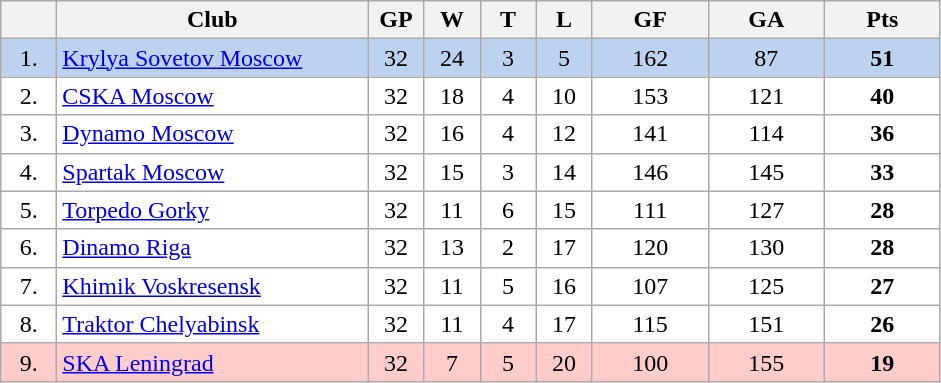<table class="wikitable">
<tr>
<th width="30"></th>
<th width="200">Club</th>
<th width="30">GP</th>
<th width="30">W</th>
<th width="30">T</th>
<th width="30">L</th>
<th width="70">GF</th>
<th width="70">GA</th>
<th width="70">Pts</th>
</tr>
<tr bgcolor="#BCD2EE" align="center">
<td>1.</td>
<td align="left"><a href='#'>Krylya Sovetov Moscow</a></td>
<td>32</td>
<td>24</td>
<td>3</td>
<td>5</td>
<td>162</td>
<td>87</td>
<td><strong>51</strong></td>
</tr>
<tr bgcolor="#FFFFFF" align="center">
<td>2.</td>
<td align="left"><a href='#'>CSKA Moscow</a></td>
<td>32</td>
<td>18</td>
<td>4</td>
<td>10</td>
<td>153</td>
<td>121</td>
<td><strong>40</strong></td>
</tr>
<tr bgcolor="#FFFFFF" align="center">
<td>3.</td>
<td align="left"><a href='#'>Dynamo Moscow</a></td>
<td>32</td>
<td>16</td>
<td>4</td>
<td>12</td>
<td>141</td>
<td>114</td>
<td><strong>36</strong></td>
</tr>
<tr bgcolor="#FFFFFF" align="center">
<td>4.</td>
<td align="left"><a href='#'>Spartak Moscow</a></td>
<td>32</td>
<td>15</td>
<td>3</td>
<td>14</td>
<td>146</td>
<td>145</td>
<td><strong>33</strong></td>
</tr>
<tr bgcolor="#FFFFFF" align="center">
<td>5.</td>
<td align="left"><a href='#'>Torpedo Gorky</a></td>
<td>32</td>
<td>11</td>
<td>6</td>
<td>15</td>
<td>111</td>
<td>127</td>
<td><strong>28</strong></td>
</tr>
<tr bgcolor="#FFFFFF" align="center">
<td>6.</td>
<td align="left"><a href='#'>Dinamo Riga</a></td>
<td>32</td>
<td>13</td>
<td>2</td>
<td>17</td>
<td>120</td>
<td>130</td>
<td><strong>28</strong></td>
</tr>
<tr bgcolor="#FFFFFF" align="center">
<td>7.</td>
<td align="left"><a href='#'>Khimik Voskresensk</a></td>
<td>32</td>
<td>11</td>
<td>5</td>
<td>16</td>
<td>107</td>
<td>125</td>
<td><strong>27</strong></td>
</tr>
<tr bgcolor="#FFFFFF" align="center">
<td>8.</td>
<td align="left"><a href='#'>Traktor Chelyabinsk</a></td>
<td>32</td>
<td>11</td>
<td>4</td>
<td>17</td>
<td>115</td>
<td>151</td>
<td><strong>26</strong></td>
</tr>
<tr bgcolor="#FFCCCC" align="center">
<td>9.</td>
<td align="left"><a href='#'>SKA Leningrad</a></td>
<td>32</td>
<td>7</td>
<td>5</td>
<td>20</td>
<td>100</td>
<td>155</td>
<td><strong>19</strong></td>
</tr>
</table>
